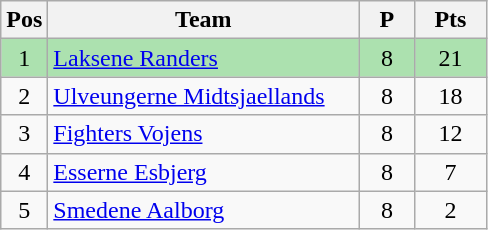<table class="wikitable" style="font-size: 100%">
<tr>
<th width=20>Pos</th>
<th width=200>Team</th>
<th width=30>P</th>
<th width=40>Pts</th>
</tr>
<tr align=center style="background:#ACE1AF;">
<td>1</td>
<td align="left"><a href='#'>Laksene Randers</a></td>
<td>8</td>
<td>21</td>
</tr>
<tr align=center>
<td>2</td>
<td align="left"><a href='#'>Ulveungerne Midtsjaellands</a></td>
<td>8</td>
<td>18</td>
</tr>
<tr align=center>
<td>3</td>
<td align="left"><a href='#'>Fighters Vojens</a></td>
<td>8</td>
<td>12</td>
</tr>
<tr align=center>
<td>4</td>
<td align="left"><a href='#'>Esserne Esbjerg</a></td>
<td>8</td>
<td>7</td>
</tr>
<tr align=center>
<td>5</td>
<td align="left"><a href='#'>Smedene Aalborg</a></td>
<td>8</td>
<td>2</td>
</tr>
</table>
